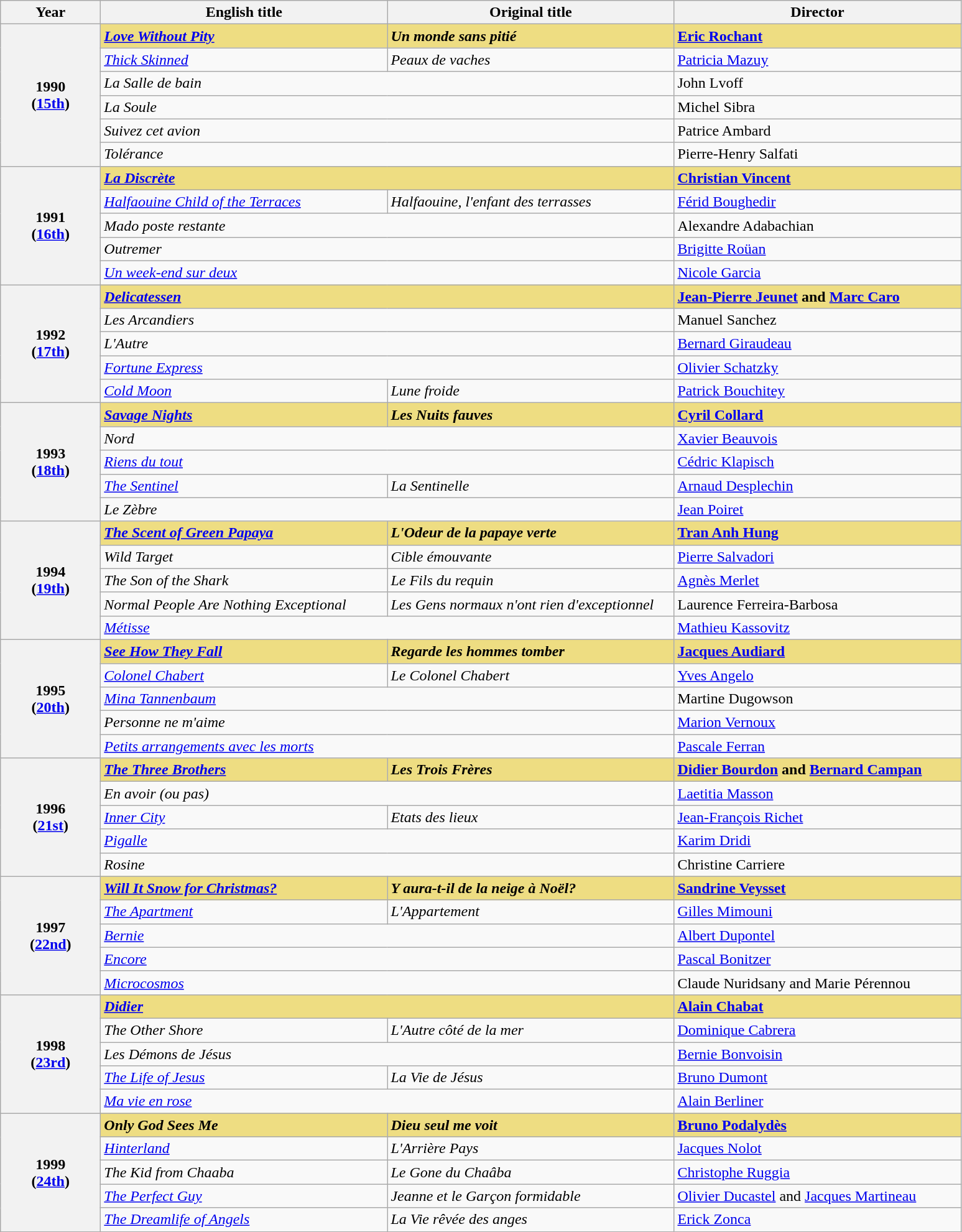<table class="wikitable">
<tr>
<th width="100">Year</th>
<th width="300">English title</th>
<th width="300">Original title</th>
<th width="300">Director</th>
</tr>
<tr>
<th rowspan="6" style="text-align:center;">1990<br>(<a href='#'>15th</a>)</th>
<td style="background:#eedd82;"><strong><em><a href='#'>Love Without Pity</a></em></strong></td>
<td style="background:#eedd82;"><strong><em>Un monde sans pitié</em></strong></td>
<td style="background:#eedd82;"><strong><a href='#'>Eric Rochant</a></strong></td>
</tr>
<tr>
<td><em><a href='#'>Thick Skinned</a></em></td>
<td><em>Peaux de vaches</em></td>
<td><a href='#'>Patricia Mazuy</a></td>
</tr>
<tr>
<td colspan="2"><em>La Salle de bain</em></td>
<td>John Lvoff</td>
</tr>
<tr>
<td colspan="2"><em>La Soule</em></td>
<td>Michel Sibra</td>
</tr>
<tr>
<td colspan="2"><em>Suivez cet avion</em></td>
<td>Patrice Ambard</td>
</tr>
<tr>
<td colspan="2"><em>Tolérance</em></td>
<td>Pierre-Henry Salfati</td>
</tr>
<tr>
<th rowspan="5" style="text-align:center;">1991<br>(<a href='#'>16th</a>)</th>
<td colspan="2" style="background:#eedd82;"><strong><em><a href='#'>La Discrète</a></em></strong></td>
<td style="background:#eedd82;"><a href='#'><strong>Christian Vincent</strong></a></td>
</tr>
<tr>
<td><em><a href='#'>Halfaouine Child of the Terraces</a></em></td>
<td><em>Halfaouine, l'enfant des terrasses</em></td>
<td><a href='#'>Férid Boughedir</a></td>
</tr>
<tr>
<td colspan="2"><em>Mado poste restante</em></td>
<td>Alexandre Adabachian</td>
</tr>
<tr>
<td colspan="2"><em>Outremer</em></td>
<td><a href='#'>Brigitte Roüan</a></td>
</tr>
<tr>
<td colspan="2"><em><a href='#'>Un week-end sur deux</a></em></td>
<td><a href='#'>Nicole Garcia</a></td>
</tr>
<tr>
<th rowspan="5" style="text-align:center;">1992<br>(<a href='#'>17th</a>)</th>
<td colspan="2" style="background:#eedd82;"><em><a href='#'><strong>Delicatessen</strong></a></em></td>
<td style="background:#eedd82;"><strong><a href='#'>Jean-Pierre Jeunet</a> and <a href='#'>Marc Caro</a></strong></td>
</tr>
<tr>
<td colspan="2"><em>Les Arcandiers</em></td>
<td>Manuel Sanchez</td>
</tr>
<tr>
<td colspan="2"><em>L'Autre</em></td>
<td><a href='#'>Bernard Giraudeau</a></td>
</tr>
<tr>
<td colspan="2"><em><a href='#'>Fortune Express</a></em></td>
<td><a href='#'>Olivier Schatzky</a></td>
</tr>
<tr>
<td><em><a href='#'>Cold Moon</a></em></td>
<td><em>Lune froide</em></td>
<td><a href='#'>Patrick Bouchitey</a></td>
</tr>
<tr>
<th rowspan="5" style="text-align:center;">1993<br>(<a href='#'>18th</a>)</th>
<td style="background:#eedd82;"><strong><em><a href='#'>Savage Nights</a></em></strong></td>
<td style="background:#eedd82;"><strong><em>Les Nuits fauves</em></strong></td>
<td style="background:#eedd82;"><strong><a href='#'>Cyril Collard</a></strong></td>
</tr>
<tr>
<td colspan="2"><em>Nord</em></td>
<td><a href='#'>Xavier Beauvois</a></td>
</tr>
<tr>
<td colspan="2"><em><a href='#'>Riens du tout</a></em></td>
<td><a href='#'>Cédric Klapisch</a></td>
</tr>
<tr>
<td><em><a href='#'>The Sentinel</a></em></td>
<td><em>La Sentinelle</em></td>
<td><a href='#'>Arnaud Desplechin</a></td>
</tr>
<tr>
<td colspan="2"><em>Le Zèbre</em></td>
<td><a href='#'>Jean Poiret</a></td>
</tr>
<tr>
<th rowspan="5" style="text-align:center;">1994<br>(<a href='#'>19th</a>)</th>
<td style="background:#eedd82;"><strong><em><a href='#'>The Scent of Green Papaya</a></em></strong></td>
<td style="background:#eedd82;"><strong><em>L'Odeur de la papaye verte</em></strong></td>
<td style="background:#eedd82;"><strong><a href='#'>Tran Anh Hung</a></strong></td>
</tr>
<tr>
<td><em>Wild Target</em></td>
<td><em>Cible émouvante</em></td>
<td><a href='#'>Pierre Salvadori</a></td>
</tr>
<tr>
<td><em>The Son of the Shark</em></td>
<td><em>Le Fils du requin</em></td>
<td><a href='#'>Agnès Merlet</a></td>
</tr>
<tr>
<td><em>Normal People Are Nothing Exceptional</em></td>
<td><em>Les Gens normaux n'ont rien d'exceptionnel</em></td>
<td>Laurence Ferreira-Barbosa</td>
</tr>
<tr>
<td colspan="2"><em><a href='#'>Métisse</a></em></td>
<td><a href='#'>Mathieu Kassovitz</a></td>
</tr>
<tr>
<th rowspan="5" style="text-align:center;">1995<br>(<a href='#'>20th</a>)</th>
<td style="background:#eedd82;"><strong><em><a href='#'>See How They Fall</a></em></strong></td>
<td style="background:#eedd82;"><strong><em>Regarde les hommes tomber</em></strong></td>
<td style="background:#eedd82;"><strong><a href='#'>Jacques Audiard</a></strong></td>
</tr>
<tr>
<td><em><a href='#'>Colonel Chabert</a></em></td>
<td><em>Le Colonel Chabert</em></td>
<td><a href='#'>Yves Angelo</a></td>
</tr>
<tr>
<td colspan="2"><em><a href='#'>Mina Tannenbaum</a></em></td>
<td>Martine Dugowson</td>
</tr>
<tr>
<td colspan="2"><em>Personne ne m'aime</em></td>
<td><a href='#'>Marion Vernoux</a></td>
</tr>
<tr>
<td colspan="2"><em><a href='#'>Petits arrangements avec les morts</a></em></td>
<td><a href='#'>Pascale Ferran</a></td>
</tr>
<tr>
<th rowspan="5" style="text-align:center;">1996<br>(<a href='#'>21st</a>)</th>
<td style="background:#eedd82;"><em><a href='#'><strong>The Three Brothers</strong></a></em></td>
<td style="background:#eedd82;"><strong><em>Les Trois Frères</em></strong></td>
<td style="background:#eedd82;"><strong><a href='#'>Didier Bourdon</a> and <a href='#'>Bernard Campan</a></strong></td>
</tr>
<tr>
<td colspan="2"><em>En avoir (ou pas)</em></td>
<td><a href='#'>Laetitia Masson</a></td>
</tr>
<tr>
<td><em><a href='#'>Inner City</a></em></td>
<td><em>Etats des lieux</em></td>
<td><a href='#'>Jean-François Richet</a></td>
</tr>
<tr>
<td colspan="2"><em><a href='#'>Pigalle</a></em></td>
<td><a href='#'>Karim Dridi</a></td>
</tr>
<tr>
<td colspan="2"><em>Rosine</em></td>
<td>Christine Carriere</td>
</tr>
<tr>
<th rowspan="5" style="text-align:center;">1997<br>(<a href='#'>22nd</a>)</th>
<td style="background:#eedd82;"><em><a href='#'><strong>Will It Snow for Christmas?</strong></a></em></td>
<td style="background:#eedd82;"><strong><em>Y aura-t-il de la neige à Noël?</em></strong></td>
<td style="background:#eedd82;"><strong><a href='#'>Sandrine Veysset</a></strong></td>
</tr>
<tr>
<td><em><a href='#'>The Apartment</a></em></td>
<td><em>L'Appartement</em></td>
<td><a href='#'>Gilles Mimouni</a></td>
</tr>
<tr>
<td colspan="2"><em><a href='#'>Bernie</a></em></td>
<td><a href='#'>Albert Dupontel</a></td>
</tr>
<tr>
<td colspan="2"><em><a href='#'>Encore</a></em></td>
<td><a href='#'>Pascal Bonitzer</a></td>
</tr>
<tr>
<td colspan="2"><em><a href='#'>Microcosmos</a></em></td>
<td>Claude Nuridsany and Marie Pérennou</td>
</tr>
<tr>
<th rowspan="5" style="text-align:center;">1998<br>(<a href='#'>23rd</a>)</th>
<td colspan="2" style="background:#eedd82;"><em><a href='#'><strong>Didier</strong></a></em></td>
<td style="background:#eedd82;"><strong><a href='#'>Alain Chabat</a></strong></td>
</tr>
<tr>
<td><em>The Other Shore</em></td>
<td><em>L'Autre côté de la mer</em></td>
<td><a href='#'>Dominique Cabrera</a></td>
</tr>
<tr>
<td colspan="2"><em>Les Démons de Jésus</em></td>
<td><a href='#'>Bernie Bonvoisin</a></td>
</tr>
<tr>
<td><em><a href='#'>The Life of Jesus</a></em></td>
<td><em>La Vie de Jésus</em></td>
<td><a href='#'>Bruno Dumont</a></td>
</tr>
<tr>
<td colspan="2"><em><a href='#'>Ma vie en rose</a></em></td>
<td><a href='#'>Alain Berliner</a></td>
</tr>
<tr>
<th rowspan="5" style="text-align:center;">1999<br>(<a href='#'>24th</a>)</th>
<td style="background:#eedd82;"><strong><em>Only God Sees Me</em></strong></td>
<td style="background:#eedd82;"><strong><em>Dieu seul me voit</em></strong></td>
<td style="background:#eedd82;"><strong><a href='#'>Bruno Podalydès</a></strong></td>
</tr>
<tr>
<td><em><a href='#'>Hinterland</a></em></td>
<td><em>L'Arrière Pays</em></td>
<td><a href='#'>Jacques Nolot</a></td>
</tr>
<tr>
<td><em>The Kid from Chaaba</em></td>
<td><em>Le Gone du Chaâba</em></td>
<td><a href='#'>Christophe Ruggia</a></td>
</tr>
<tr>
<td><em><a href='#'>The Perfect Guy</a></em></td>
<td><em>Jeanne et le Garçon formidable</em></td>
<td><a href='#'>Olivier Ducastel</a> and <a href='#'>Jacques Martineau</a></td>
</tr>
<tr>
<td><em><a href='#'>The Dreamlife of Angels</a></em></td>
<td><em>La Vie rêvée des anges</em></td>
<td><a href='#'>Erick Zonca</a></td>
</tr>
</table>
